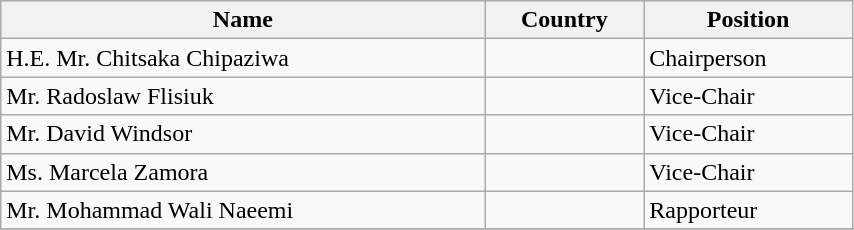<table class="wikitable" style="display: inline-table; width: 45%">
<tr>
<th>Name</th>
<th>Country</th>
<th>Position</th>
</tr>
<tr>
<td>H.E. Mr. Chitsaka Chipaziwa</td>
<td></td>
<td>Chairperson</td>
</tr>
<tr>
<td>Mr. Radoslaw Flisiuk</td>
<td></td>
<td>Vice-Chair</td>
</tr>
<tr>
<td>Mr. David Windsor</td>
<td></td>
<td>Vice-Chair</td>
</tr>
<tr>
<td>Ms. Marcela Zamora</td>
<td></td>
<td>Vice-Chair</td>
</tr>
<tr>
<td>Mr. Mohammad Wali Naeemi</td>
<td></td>
<td>Rapporteur</td>
</tr>
<tr>
</tr>
</table>
